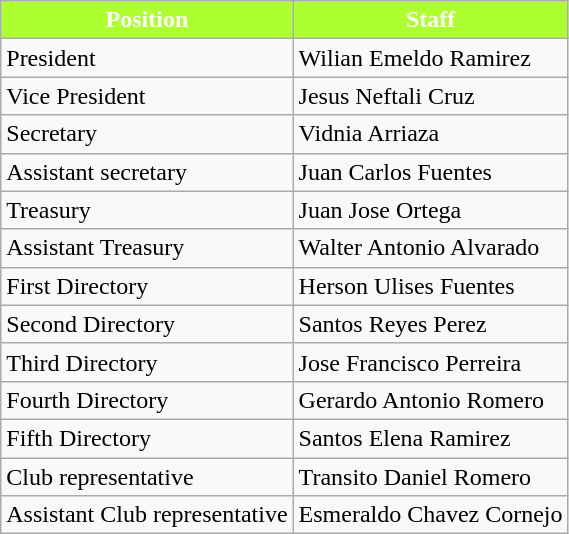<table class="wikitable">
<tr>
<th style="color:White; background:#ADFF2F;">Position</th>
<th style="color:White; background:#ADFF2F;">Staff</th>
</tr>
<tr>
<td>President</td>
<td> Wilian Emeldo Ramirez</td>
</tr>
<tr>
<td>Vice President</td>
<td> Jesus Neftali Cruz</td>
</tr>
<tr>
<td>Secretary</td>
<td> Vidnia Arriaza</td>
</tr>
<tr>
<td>Assistant secretary</td>
<td> Juan Carlos Fuentes</td>
</tr>
<tr>
<td>Treasury</td>
<td> Juan Jose Ortega</td>
</tr>
<tr>
<td>Assistant Treasury</td>
<td> Walter Antonio Alvarado</td>
</tr>
<tr>
<td>First Directory</td>
<td> Herson Ulises Fuentes</td>
</tr>
<tr>
<td>Second Directory</td>
<td> Santos Reyes Perez</td>
</tr>
<tr>
<td>Third Directory</td>
<td> Jose Francisco Perreira</td>
</tr>
<tr>
<td>Fourth Directory</td>
<td> Gerardo Antonio Romero</td>
</tr>
<tr>
<td>Fifth Directory</td>
<td> Santos Elena Ramirez</td>
</tr>
<tr>
<td>Club representative</td>
<td> Transito Daniel Romero</td>
</tr>
<tr>
<td>Assistant Club representative</td>
<td> Esmeraldo Chavez Cornejo</td>
</tr>
</table>
